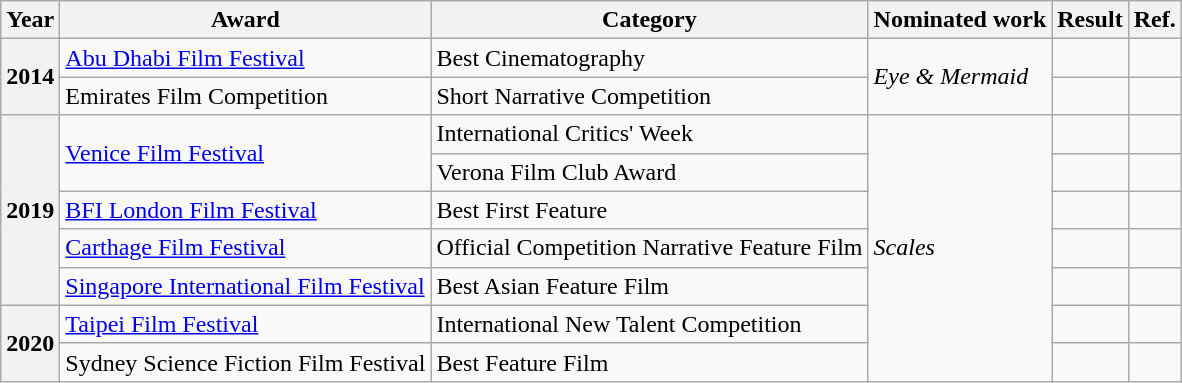<table class="wikitable sortable plainrowheaders">
<tr>
<th scope="col">Year</th>
<th scope="col">Award</th>
<th scope="col">Category</th>
<th scope="col">Nominated work</th>
<th scope="col">Result</th>
<th scope="col">Ref.</th>
</tr>
<tr>
<th scope="row" rowspan="2">2014</th>
<td><a href='#'>Abu Dhabi Film Festival</a></td>
<td>Best Cinematography</td>
<td rowspan="2"><em>Eye & Mermaid</em></td>
<td></td>
<td align="center"></td>
</tr>
<tr>
<td>Emirates Film Competition</td>
<td>Short Narrative Competition</td>
<td></td>
<td align="center"></td>
</tr>
<tr>
<th scope="row" rowspan="5">2019</th>
<td rowspan="2"><a href='#'>Venice Film Festival</a></td>
<td>International Critics' Week</td>
<td rowspan="7"><em>Scales</em></td>
<td></td>
<td align="center"></td>
</tr>
<tr>
<td>Verona Film Club Award</td>
<td></td>
<td align="center"></td>
</tr>
<tr>
<td><a href='#'>BFI London Film Festival</a></td>
<td>Best First Feature</td>
<td></td>
<td align="center"></td>
</tr>
<tr>
<td><a href='#'>Carthage Film Festival</a></td>
<td>Official Competition Narrative Feature Film</td>
<td></td>
<td align="center"></td>
</tr>
<tr>
<td><a href='#'>Singapore International Film Festival</a></td>
<td>Best Asian Feature Film</td>
<td></td>
<td align="center"></td>
</tr>
<tr>
<th scope="row" rowspan="2">2020</th>
<td><a href='#'>Taipei Film Festival</a></td>
<td>International New Talent Competition</td>
<td></td>
<td align="center"></td>
</tr>
<tr>
<td>Sydney Science Fiction Film Festival</td>
<td>Best Feature Film</td>
<td></td>
<td align="center"></td>
</tr>
</table>
